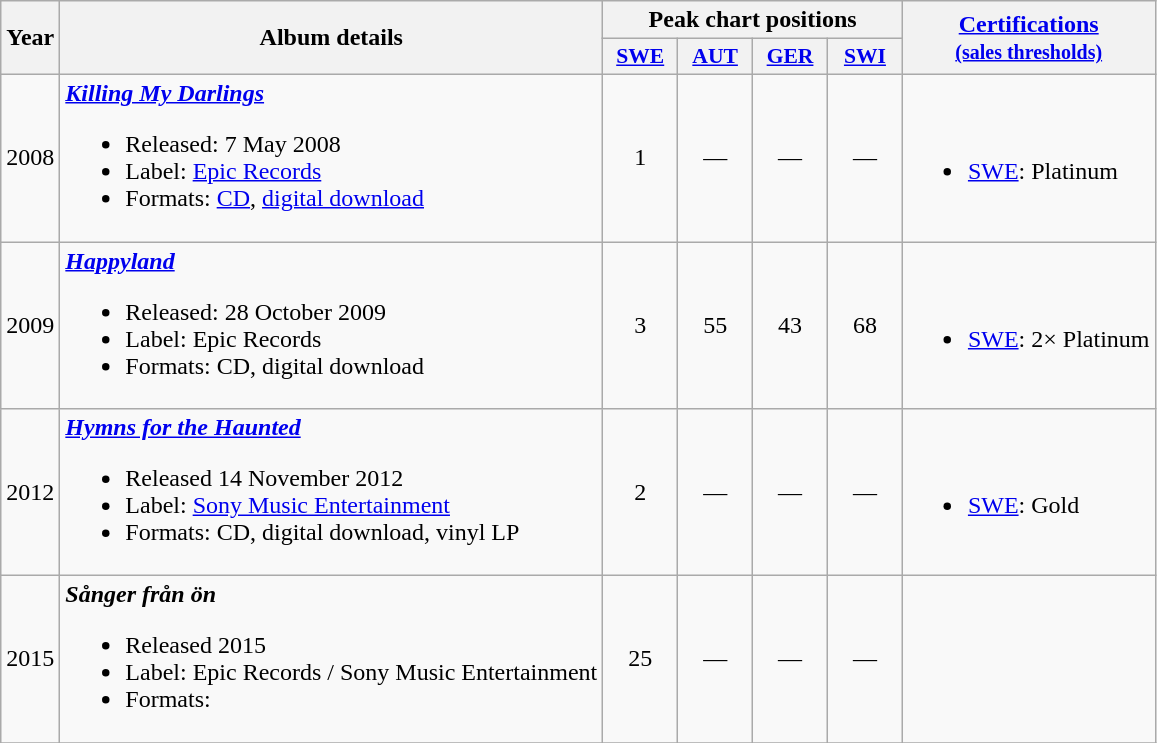<table class="wikitable" style=text-align:center;>
<tr>
<th rowspan="2">Year</th>
<th rowspan="2">Album details</th>
<th colspan="4">Peak chart positions</th>
<th rowspan="2"><a href='#'>Certifications</a><br><small><a href='#'>(sales thresholds)</a></small></th>
</tr>
<tr>
<th style="width:3em;font-size:90%"><a href='#'>SWE</a></th>
<th style="width:3em;font-size:90%"><a href='#'>AUT</a></th>
<th style="width:3em;font-size:90%"><a href='#'>GER</a></th>
<th style="width:3em;font-size:90%"><a href='#'>SWI</a></th>
</tr>
<tr>
<td>2008</td>
<td align="left"><strong><em><a href='#'>Killing My Darlings</a></em></strong><br><ul><li>Released: 7 May 2008</li><li>Label: <a href='#'>Epic Records</a></li><li>Formats: <a href='#'>CD</a>, <a href='#'>digital download</a></li></ul></td>
<td>1</td>
<td>—</td>
<td>—</td>
<td>—</td>
<td align=left><br><ul><li><a href='#'>SWE</a>: Platinum</li></ul></td>
</tr>
<tr>
<td>2009</td>
<td align="left"><strong><em><a href='#'>Happyland</a></em></strong><br><ul><li>Released: 28 October 2009</li><li>Label: Epic Records</li><li>Formats: CD, digital download</li></ul></td>
<td>3</td>
<td>55</td>
<td>43</td>
<td>68</td>
<td align=left><br><ul><li><a href='#'>SWE</a>: 2× Platinum</li></ul></td>
</tr>
<tr>
<td>2012</td>
<td align="left"><strong><em><a href='#'>Hymns for the Haunted</a></em></strong><br><ul><li>Released 14 November 2012</li><li>Label: <a href='#'>Sony Music Entertainment</a></li><li>Formats: CD, digital download, vinyl LP</li></ul></td>
<td>2</td>
<td>—</td>
<td>—</td>
<td>—</td>
<td align="left"><br><ul><li><a href='#'>SWE</a>: Gold</li></ul></td>
</tr>
<tr>
<td>2015</td>
<td align="left"><strong><em>Sånger från ön	</em></strong><br><ul><li>Released 2015</li><li>Label: Epic Records / Sony Music Entertainment</li><li>Formats:</li></ul></td>
<td>25</td>
<td>—</td>
<td>—</td>
<td>—</td>
<td align="left"></td>
</tr>
<tr>
</tr>
</table>
